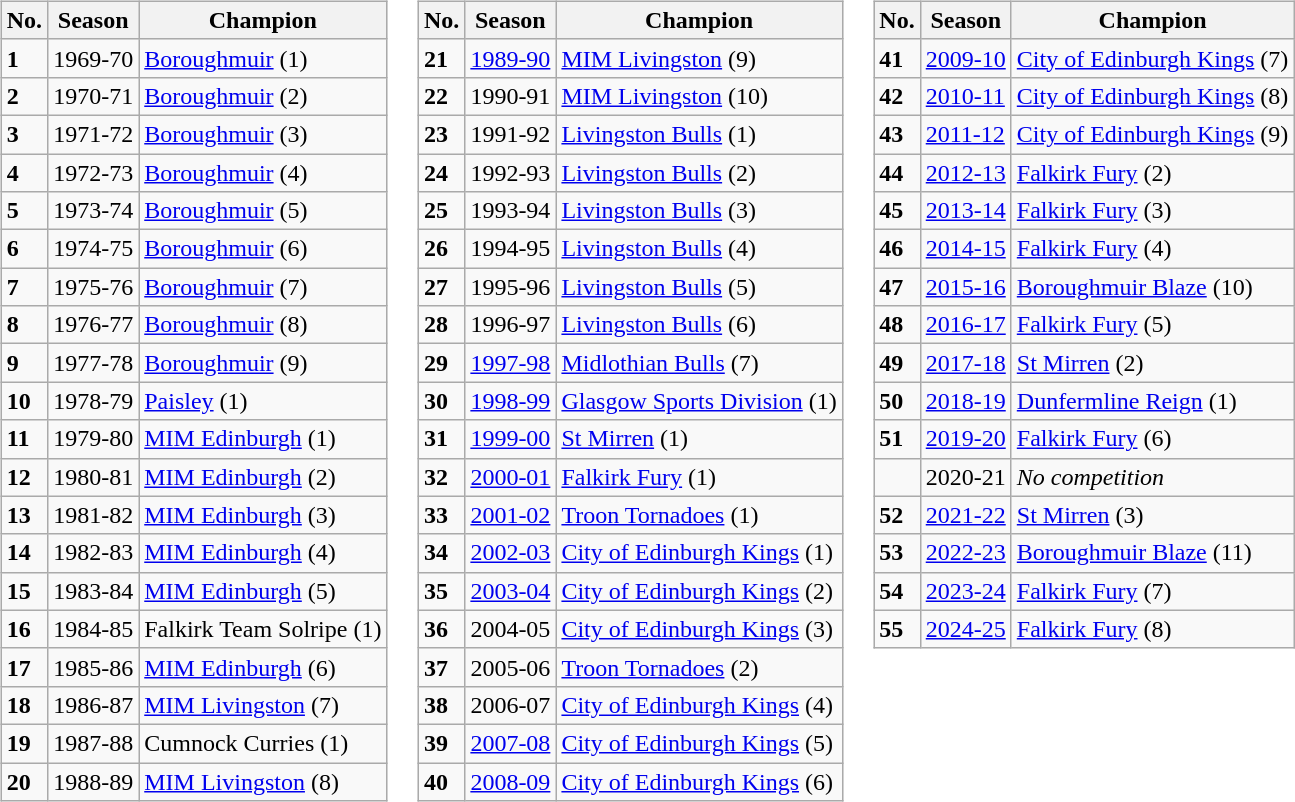<table>
<tr>
<td valign="top"><br><table class="wikitable">
<tr>
<th>No.</th>
<th>Season</th>
<th>Champion</th>
</tr>
<tr>
<td><strong>1</strong></td>
<td>1969-70</td>
<td><a href='#'>Boroughmuir</a> (1)</td>
</tr>
<tr>
<td><strong>2</strong></td>
<td>1970-71</td>
<td><a href='#'>Boroughmuir</a> (2)</td>
</tr>
<tr>
<td><strong>3</strong></td>
<td>1971-72</td>
<td><a href='#'>Boroughmuir</a> (3)</td>
</tr>
<tr>
<td><strong>4</strong></td>
<td>1972-73</td>
<td><a href='#'>Boroughmuir</a> (4)</td>
</tr>
<tr>
<td><strong>5</strong></td>
<td>1973-74</td>
<td><a href='#'>Boroughmuir</a> (5)</td>
</tr>
<tr>
<td><strong>6</strong></td>
<td>1974-75</td>
<td><a href='#'>Boroughmuir</a> (6)</td>
</tr>
<tr>
<td><strong>7</strong></td>
<td>1975-76</td>
<td><a href='#'>Boroughmuir</a> (7)</td>
</tr>
<tr>
<td><strong>8</strong></td>
<td>1976-77</td>
<td><a href='#'>Boroughmuir</a> (8)</td>
</tr>
<tr>
<td><strong>9</strong></td>
<td>1977-78</td>
<td><a href='#'>Boroughmuir</a> (9)</td>
</tr>
<tr>
<td><strong>10</strong></td>
<td>1978-79</td>
<td><a href='#'>Paisley</a> (1)</td>
</tr>
<tr>
<td><strong>11</strong></td>
<td>1979-80</td>
<td><a href='#'>MIM Edinburgh</a> (1)</td>
</tr>
<tr>
<td><strong>12</strong></td>
<td>1980-81</td>
<td><a href='#'>MIM Edinburgh</a> (2)</td>
</tr>
<tr>
<td><strong>13</strong></td>
<td>1981-82</td>
<td><a href='#'>MIM Edinburgh</a> (3)</td>
</tr>
<tr>
<td><strong>14</strong></td>
<td>1982-83</td>
<td><a href='#'>MIM Edinburgh</a> (4)</td>
</tr>
<tr>
<td><strong>15</strong></td>
<td>1983-84</td>
<td><a href='#'>MIM Edinburgh</a> (5)</td>
</tr>
<tr>
<td><strong>16</strong></td>
<td>1984-85</td>
<td>Falkirk Team Solripe (1)</td>
</tr>
<tr>
<td><strong>17</strong></td>
<td>1985-86</td>
<td><a href='#'>MIM Edinburgh</a> (6)</td>
</tr>
<tr>
<td><strong>18</strong></td>
<td>1986-87</td>
<td><a href='#'>MIM Livingston</a> (7)</td>
</tr>
<tr>
<td><strong>19</strong></td>
<td>1987-88</td>
<td>Cumnock Curries (1)</td>
</tr>
<tr>
<td><strong>20</strong></td>
<td>1988-89</td>
<td><a href='#'>MIM Livingston</a> (8)</td>
</tr>
</table>
</td>
<td valign="top"><br><table class="wikitable">
<tr>
<th>No.</th>
<th>Season</th>
<th>Champion</th>
</tr>
<tr>
<td><strong>21</strong></td>
<td><a href='#'>1989-90</a></td>
<td><a href='#'>MIM Livingston</a> (9)</td>
</tr>
<tr>
<td><strong>22</strong></td>
<td>1990-91</td>
<td><a href='#'>MIM Livingston</a> (10)</td>
</tr>
<tr>
<td><strong>23</strong></td>
<td>1991-92</td>
<td><a href='#'>Livingston Bulls</a> (1)</td>
</tr>
<tr>
<td><strong>24</strong></td>
<td>1992-93</td>
<td><a href='#'>Livingston Bulls</a> (2)</td>
</tr>
<tr>
<td><strong>25</strong></td>
<td>1993-94</td>
<td><a href='#'>Livingston Bulls</a> (3)</td>
</tr>
<tr>
<td><strong>26</strong></td>
<td>1994-95</td>
<td><a href='#'>Livingston Bulls</a> (4)</td>
</tr>
<tr>
<td><strong>27</strong></td>
<td>1995-96</td>
<td><a href='#'>Livingston Bulls</a> (5)</td>
</tr>
<tr>
<td><strong>28</strong></td>
<td>1996-97</td>
<td><a href='#'>Livingston Bulls</a> (6)</td>
</tr>
<tr>
<td><strong>29</strong></td>
<td><a href='#'>1997-98</a></td>
<td><a href='#'>Midlothian Bulls</a> (7)</td>
</tr>
<tr>
<td><strong>30</strong></td>
<td><a href='#'>1998-99</a></td>
<td><a href='#'>Glasgow Sports Division</a> (1)</td>
</tr>
<tr>
<td><strong>31</strong></td>
<td><a href='#'>1999-00</a></td>
<td><a href='#'>St Mirren</a> (1)</td>
</tr>
<tr>
<td><strong>32</strong></td>
<td><a href='#'>2000-01</a></td>
<td><a href='#'>Falkirk Fury</a> (1)</td>
</tr>
<tr>
<td><strong>33</strong></td>
<td><a href='#'>2001-02</a></td>
<td><a href='#'>Troon Tornadoes</a> (1)</td>
</tr>
<tr>
<td><strong>34</strong></td>
<td><a href='#'>2002-03</a></td>
<td><a href='#'>City of Edinburgh Kings</a> (1)</td>
</tr>
<tr>
<td><strong>35</strong></td>
<td><a href='#'>2003-04</a></td>
<td><a href='#'>City of Edinburgh Kings</a> (2)</td>
</tr>
<tr>
<td><strong>36</strong></td>
<td>2004-05</td>
<td><a href='#'>City of Edinburgh Kings</a> (3)</td>
</tr>
<tr>
<td><strong>37</strong></td>
<td>2005-06</td>
<td><a href='#'>Troon Tornadoes</a> (2)</td>
</tr>
<tr>
<td><strong>38</strong></td>
<td>2006-07</td>
<td><a href='#'>City of Edinburgh Kings</a> (4)</td>
</tr>
<tr>
<td><strong>39</strong></td>
<td><a href='#'>2007-08</a></td>
<td><a href='#'>City of Edinburgh Kings</a> (5)</td>
</tr>
<tr>
<td><strong>40</strong></td>
<td><a href='#'>2008-09</a></td>
<td><a href='#'>City of Edinburgh Kings</a> (6)</td>
</tr>
</table>
</td>
<td valign="top"><br><table class="wikitable">
<tr>
<th>No.</th>
<th>Season</th>
<th>Champion</th>
</tr>
<tr>
<td><strong>41</strong></td>
<td><a href='#'>2009-10</a></td>
<td><a href='#'>City of Edinburgh Kings</a> (7)</td>
</tr>
<tr>
<td><strong>42</strong></td>
<td><a href='#'>2010-11</a></td>
<td><a href='#'>City of Edinburgh Kings</a> (8)</td>
</tr>
<tr>
<td><strong>43</strong></td>
<td><a href='#'>2011-12</a></td>
<td><a href='#'>City of Edinburgh Kings</a> (9)</td>
</tr>
<tr>
<td><strong>44</strong></td>
<td><a href='#'>2012-13</a></td>
<td><a href='#'>Falkirk Fury</a> (2)</td>
</tr>
<tr>
<td><strong>45</strong></td>
<td><a href='#'>2013-14</a></td>
<td><a href='#'>Falkirk Fury</a> (3)</td>
</tr>
<tr>
<td><strong>46</strong></td>
<td><a href='#'>2014-15</a></td>
<td><a href='#'>Falkirk Fury</a> (4)</td>
</tr>
<tr>
<td><strong>47</strong></td>
<td><a href='#'>2015-16</a></td>
<td><a href='#'>Boroughmuir Blaze</a> (10)</td>
</tr>
<tr>
<td><strong>48</strong></td>
<td><a href='#'>2016-17</a></td>
<td><a href='#'>Falkirk Fury</a> (5)</td>
</tr>
<tr>
<td><strong>49</strong></td>
<td><a href='#'>2017-18</a></td>
<td><a href='#'>St Mirren</a> (2)</td>
</tr>
<tr>
<td><strong>50</strong></td>
<td><a href='#'>2018-19</a></td>
<td><a href='#'>Dunfermline Reign</a> (1)</td>
</tr>
<tr>
<td><strong>51</strong></td>
<td><a href='#'>2019-20</a></td>
<td><a href='#'>Falkirk Fury</a> (6)</td>
</tr>
<tr>
<td></td>
<td>2020-21</td>
<td><em>No competition</em></td>
</tr>
<tr>
<td><strong>52</strong></td>
<td><a href='#'>2021-22</a></td>
<td><a href='#'>St Mirren</a> (3)</td>
</tr>
<tr>
<td><strong>53</strong></td>
<td><a href='#'>2022-23</a></td>
<td><a href='#'>Boroughmuir Blaze</a> (11)</td>
</tr>
<tr>
<td><strong>54</strong></td>
<td><a href='#'>2023-24</a></td>
<td><a href='#'>Falkirk Fury</a> (7)</td>
</tr>
<tr>
<td><strong>55</strong></td>
<td><a href='#'>2024-25</a></td>
<td><a href='#'>Falkirk Fury</a> (8)</td>
</tr>
</table>
</td>
</tr>
</table>
